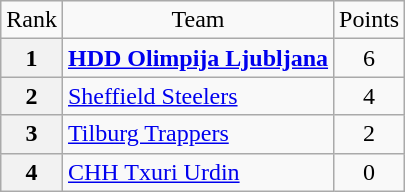<table class="wikitable" style="text-align: center;">
<tr>
<td>Rank</td>
<td>Team</td>
<td>Points</td>
</tr>
<tr>
<th>1</th>
<td style="text-align: left;"> <strong><a href='#'>HDD Olimpija Ljubljana</a></strong></td>
<td>6</td>
</tr>
<tr>
<th>2</th>
<td style="text-align: left;"> <a href='#'>Sheffield Steelers</a></td>
<td>4</td>
</tr>
<tr>
<th>3</th>
<td style="text-align: left;"> <a href='#'>Tilburg Trappers</a></td>
<td>2</td>
</tr>
<tr>
<th>4</th>
<td style="text-align: left;"> <a href='#'>CHH Txuri Urdin</a></td>
<td>0</td>
</tr>
</table>
